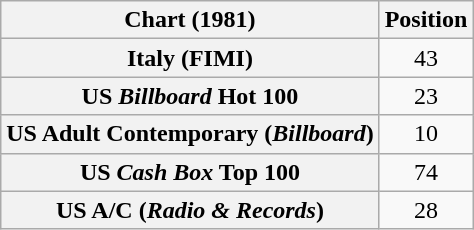<table class="wikitable sortable plainrowheaders" style="text-align:center">
<tr>
<th align="left">Chart (1981)</th>
<th style="text-align:center;">Position</th>
</tr>
<tr>
<th scope="row">Italy (FIMI)</th>
<td style="text-align:center;">43</td>
</tr>
<tr>
<th scope="row">US <em>Billboard</em> Hot 100</th>
<td style="text-align:center;">23</td>
</tr>
<tr>
<th scope="row">US Adult Contemporary (<em>Billboard</em>)</th>
<td>10</td>
</tr>
<tr>
<th scope="row">US <em>Cash Box</em> Top 100</th>
<td style="text-align:center;">74</td>
</tr>
<tr>
<th scope="row">US A/C (<em>Radio & Records</em>)</th>
<td>28</td>
</tr>
</table>
